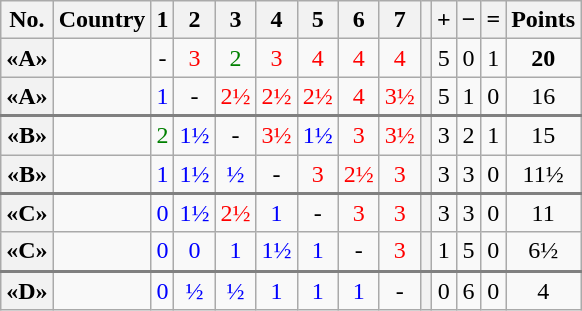<table class="wikitable" style="text-align:center">
<tr>
<th>No.</th>
<th>Country</th>
<th>1</th>
<th>2</th>
<th>3</th>
<th>4</th>
<th>5</th>
<th>6</th>
<th>7</th>
<th></th>
<th>+</th>
<th>−</th>
<th>=</th>
<th>Points</th>
</tr>
<tr>
<th>«A»</th>
<td style="text-align: left"></td>
<td>-</td>
<td style="color:red;">3</td>
<td style="color:green;">2</td>
<td style="color:red;">3</td>
<td style="color:red;">4</td>
<td style="color:red;">4</td>
<td style="color:red;">4</td>
<th></th>
<td>5</td>
<td>0</td>
<td>1</td>
<td><strong>20 </strong></td>
</tr>
<tr>
<th>«A»</th>
<td style="text-align: left"></td>
<td style="color:blue;">1</td>
<td>-</td>
<td style="color:red;">2½</td>
<td style="color:red;">2½</td>
<td style="color:red;">2½</td>
<td style="color:red;">4</td>
<td style="color:red;">3½</td>
<th></th>
<td>5</td>
<td>1</td>
<td>0</td>
<td>16</td>
</tr>
<tr style="border-top:2px solid grey;">
<th>«B»</th>
<td style="text-align: left"></td>
<td style="color:green;">2</td>
<td style="color:blue;">1½</td>
<td>-</td>
<td style="color:red;">3½</td>
<td style="color:blue;">1½</td>
<td style="color:red;">3</td>
<td style="color:red;">3½</td>
<th></th>
<td>3</td>
<td>2</td>
<td>1</td>
<td>15</td>
</tr>
<tr>
<th>«B»</th>
<td style="text-align: left"></td>
<td style="color:blue;">1</td>
<td style="color:blue;">1½</td>
<td style="color:blue;">½</td>
<td>-</td>
<td style="color:red;">3</td>
<td style="color:red;">2½</td>
<td style="color:red;">3</td>
<th></th>
<td>3</td>
<td>3</td>
<td>0</td>
<td>11½</td>
</tr>
<tr style="border-top:2px solid grey;">
<th>«C»</th>
<td style="text-align: left"></td>
<td style="color:blue;">0</td>
<td style="color:blue;">1½</td>
<td style="color:red;">2½</td>
<td style="color:blue;">1</td>
<td>-</td>
<td style="color:red;">3</td>
<td style="color:red;">3</td>
<th></th>
<td>3</td>
<td>3</td>
<td>0</td>
<td>11</td>
</tr>
<tr>
<th>«C»</th>
<td style="text-align: left"></td>
<td style="color:blue;">0</td>
<td style="color:blue;">0</td>
<td style="color:blue;">1</td>
<td style="color:blue;">1½</td>
<td style="color:blue;">1</td>
<td>-</td>
<td style="color:red;">3</td>
<th></th>
<td>1</td>
<td>5</td>
<td>0</td>
<td>6½</td>
</tr>
<tr style="border-top:2px solid grey;">
<th>«D»</th>
<td style="text-align: left"></td>
<td style="color:blue;">0</td>
<td style="color:blue;">½</td>
<td style="color:blue;">½</td>
<td style="color:blue;">1</td>
<td style="color:blue;">1</td>
<td style="color:blue;">1</td>
<td>-</td>
<th></th>
<td>0</td>
<td>6</td>
<td>0</td>
<td>4</td>
</tr>
</table>
